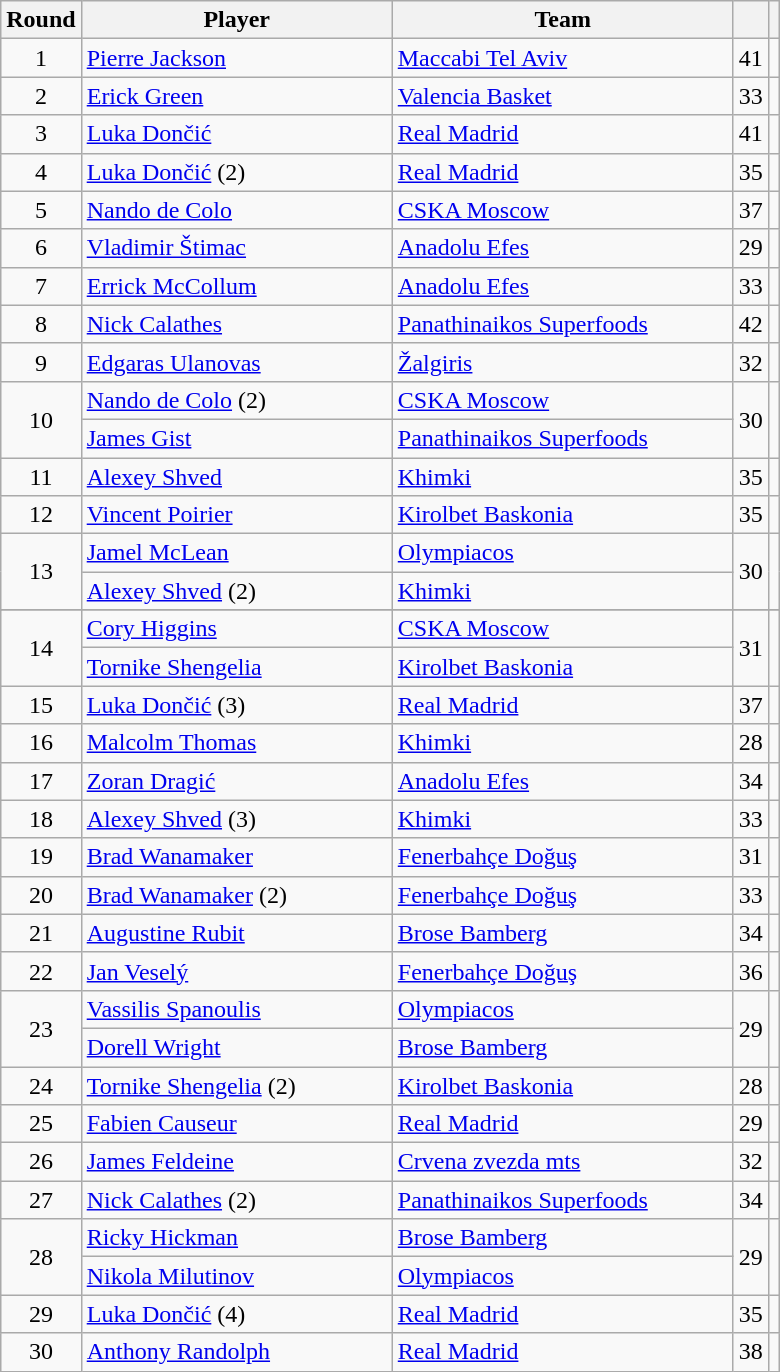<table class="wikitable sortable" style="text-align: center;">
<tr>
<th>Round</th>
<th style="width:200px;">Player</th>
<th style="width:220px;">Team</th>
<th><a href='#'></a></th>
<th></th>
</tr>
<tr>
<td>1</td>
<td align="left"> <a href='#'>Pierre Jackson</a></td>
<td align="left"> <a href='#'>Maccabi Tel Aviv</a></td>
<td>41</td>
<td></td>
</tr>
<tr>
<td>2</td>
<td align="left"> <a href='#'>Erick Green</a></td>
<td align="left"> <a href='#'>Valencia Basket</a></td>
<td>33</td>
<td></td>
</tr>
<tr>
<td>3</td>
<td align="left"> <a href='#'>Luka Dončić</a></td>
<td align="left"> <a href='#'>Real Madrid</a></td>
<td>41</td>
<td></td>
</tr>
<tr>
<td>4</td>
<td align="left"> <a href='#'>Luka Dončić</a> (2)</td>
<td align="left"> <a href='#'>Real Madrid</a></td>
<td>35</td>
<td></td>
</tr>
<tr>
<td>5</td>
<td align="left"> <a href='#'>Nando de Colo</a></td>
<td align="left"> <a href='#'>CSKA Moscow</a></td>
<td>37</td>
<td></td>
</tr>
<tr>
<td>6</td>
<td align="left"> <a href='#'>Vladimir Štimac</a></td>
<td align="left"> <a href='#'>Anadolu Efes</a></td>
<td>29</td>
<td></td>
</tr>
<tr>
<td>7</td>
<td align="left"> <a href='#'>Errick McCollum</a></td>
<td align="left"> <a href='#'>Anadolu Efes</a></td>
<td>33</td>
<td></td>
</tr>
<tr>
<td>8</td>
<td align="left"> <a href='#'>Nick Calathes</a></td>
<td align="left"> <a href='#'>Panathinaikos Superfoods</a></td>
<td>42</td>
<td></td>
</tr>
<tr>
<td>9</td>
<td align="left"> <a href='#'>Edgaras Ulanovas</a></td>
<td align="left"> <a href='#'>Žalgiris</a></td>
<td>32</td>
<td></td>
</tr>
<tr>
<td rowspan=2>10</td>
<td align="left"> <a href='#'>Nando de Colo</a> (2)</td>
<td align="left"> <a href='#'>CSKA Moscow</a></td>
<td rowspan=2>30</td>
<td rowspan=2></td>
</tr>
<tr>
<td align="left"> <a href='#'>James Gist</a></td>
<td align="left"> <a href='#'>Panathinaikos Superfoods</a></td>
</tr>
<tr>
<td>11</td>
<td align="left"> <a href='#'>Alexey Shved</a></td>
<td align="left"> <a href='#'>Khimki</a></td>
<td>35</td>
<td></td>
</tr>
<tr>
<td>12</td>
<td align="left"> <a href='#'>Vincent Poirier</a></td>
<td align="left"> <a href='#'>Kirolbet Baskonia</a></td>
<td>35</td>
<td></td>
</tr>
<tr>
<td rowspan=2>13</td>
<td align="left"> <a href='#'>Jamel McLean</a></td>
<td align="left"> <a href='#'>Olympiacos</a></td>
<td rowspan=2>30</td>
<td rowspan=2></td>
</tr>
<tr>
<td align="left"> <a href='#'>Alexey Shved</a> (2)</td>
<td align="left"> <a href='#'>Khimki</a></td>
</tr>
<tr>
</tr>
<tr>
<td rowspan=2>14</td>
<td align="left"> <a href='#'>Cory Higgins</a></td>
<td align="left"> <a href='#'>CSKA Moscow</a></td>
<td rowspan=2>31</td>
<td rowspan=2></td>
</tr>
<tr>
<td align="left"> <a href='#'>Tornike Shengelia</a></td>
<td align="left"> <a href='#'>Kirolbet Baskonia</a></td>
</tr>
<tr>
<td>15</td>
<td align="left"> <a href='#'>Luka Dončić</a> (3)</td>
<td align="left"> <a href='#'>Real Madrid</a></td>
<td>37</td>
<td></td>
</tr>
<tr>
<td>16</td>
<td align="left"> <a href='#'>Malcolm Thomas</a></td>
<td align="left"> <a href='#'>Khimki</a></td>
<td>28</td>
<td></td>
</tr>
<tr>
<td>17</td>
<td align="left"> <a href='#'>Zoran Dragić</a></td>
<td align="left"> <a href='#'>Anadolu Efes</a></td>
<td>34</td>
<td></td>
</tr>
<tr>
<td>18</td>
<td align="left"> <a href='#'>Alexey Shved</a> (3)</td>
<td align="left"> <a href='#'>Khimki</a></td>
<td>33</td>
<td></td>
</tr>
<tr>
<td>19</td>
<td align="left"> <a href='#'>Brad Wanamaker</a></td>
<td align="left"> <a href='#'>Fenerbahçe Doğuş</a></td>
<td>31</td>
<td></td>
</tr>
<tr>
<td>20</td>
<td align="left"> <a href='#'>Brad Wanamaker</a> (2)</td>
<td align="left"> <a href='#'>Fenerbahçe Doğuş</a></td>
<td>33</td>
<td></td>
</tr>
<tr>
<td>21</td>
<td align="left"> <a href='#'>Augustine Rubit</a></td>
<td align="left"> <a href='#'>Brose Bamberg</a></td>
<td>34</td>
<td></td>
</tr>
<tr>
<td>22</td>
<td align="left"> <a href='#'>Jan Veselý</a></td>
<td align="left"> <a href='#'>Fenerbahçe Doğuş</a></td>
<td>36</td>
<td></td>
</tr>
<tr>
<td rowspan=2>23</td>
<td align="left"> <a href='#'>Vassilis Spanoulis</a></td>
<td align="left"> <a href='#'>Olympiacos</a></td>
<td rowspan=2>29</td>
<td rowspan=2></td>
</tr>
<tr>
<td align="left"> <a href='#'>Dorell Wright</a></td>
<td align="left"> <a href='#'>Brose Bamberg</a></td>
</tr>
<tr>
<td>24</td>
<td align="left"> <a href='#'>Tornike Shengelia</a> (2)</td>
<td align="left"> <a href='#'>Kirolbet Baskonia</a></td>
<td>28</td>
<td></td>
</tr>
<tr>
<td>25</td>
<td align="left"> <a href='#'>Fabien Causeur</a></td>
<td align="left"> <a href='#'>Real Madrid</a></td>
<td>29</td>
<td></td>
</tr>
<tr>
<td>26</td>
<td align="left"> <a href='#'>James Feldeine</a></td>
<td align="left"> <a href='#'>Crvena zvezda mts</a></td>
<td>32</td>
<td></td>
</tr>
<tr>
<td>27</td>
<td align="left"> <a href='#'>Nick Calathes</a> (2)</td>
<td align="left"> <a href='#'>Panathinaikos Superfoods</a></td>
<td>34</td>
<td></td>
</tr>
<tr>
<td rowspan=2>28</td>
<td align="left"> <a href='#'>Ricky Hickman</a></td>
<td align="left"> <a href='#'>Brose Bamberg</a></td>
<td rowspan=2>29</td>
<td rowspan=2></td>
</tr>
<tr>
<td align="left"> <a href='#'>Nikola Milutinov</a></td>
<td align="left"> <a href='#'>Olympiacos</a></td>
</tr>
<tr>
<td>29</td>
<td align="left"> <a href='#'>Luka Dončić</a> (4)</td>
<td align="left"> <a href='#'>Real Madrid</a></td>
<td>35</td>
<td></td>
</tr>
<tr>
<td>30</td>
<td align="left"> <a href='#'>Anthony Randolph</a></td>
<td align="left"> <a href='#'>Real Madrid</a></td>
<td>38</td>
<td></td>
</tr>
</table>
